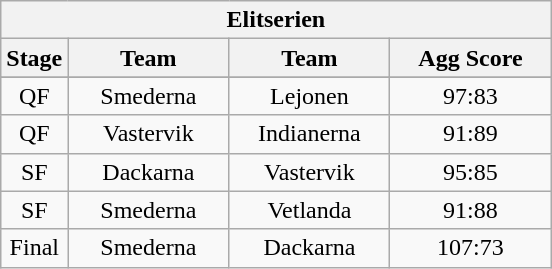<table class="wikitable">
<tr>
<th colspan="4">Elitserien</th>
</tr>
<tr>
<th width=20>Stage</th>
<th width=100>Team</th>
<th width=100>Team</th>
<th width=100>Agg Score</th>
</tr>
<tr>
</tr>
<tr align=center>
<td>QF</td>
<td>Smederna</td>
<td>Lejonen</td>
<td>97:83</td>
</tr>
<tr align=center>
<td>QF</td>
<td>Vastervik</td>
<td>Indianerna</td>
<td>91:89</td>
</tr>
<tr align=center>
<td>SF</td>
<td>Dackarna</td>
<td>Vastervik</td>
<td>95:85</td>
</tr>
<tr align=center>
<td>SF</td>
<td>Smederna</td>
<td>Vetlanda</td>
<td>91:88</td>
</tr>
<tr align=center>
<td>Final</td>
<td>Smederna</td>
<td>Dackarna</td>
<td>107:73</td>
</tr>
</table>
